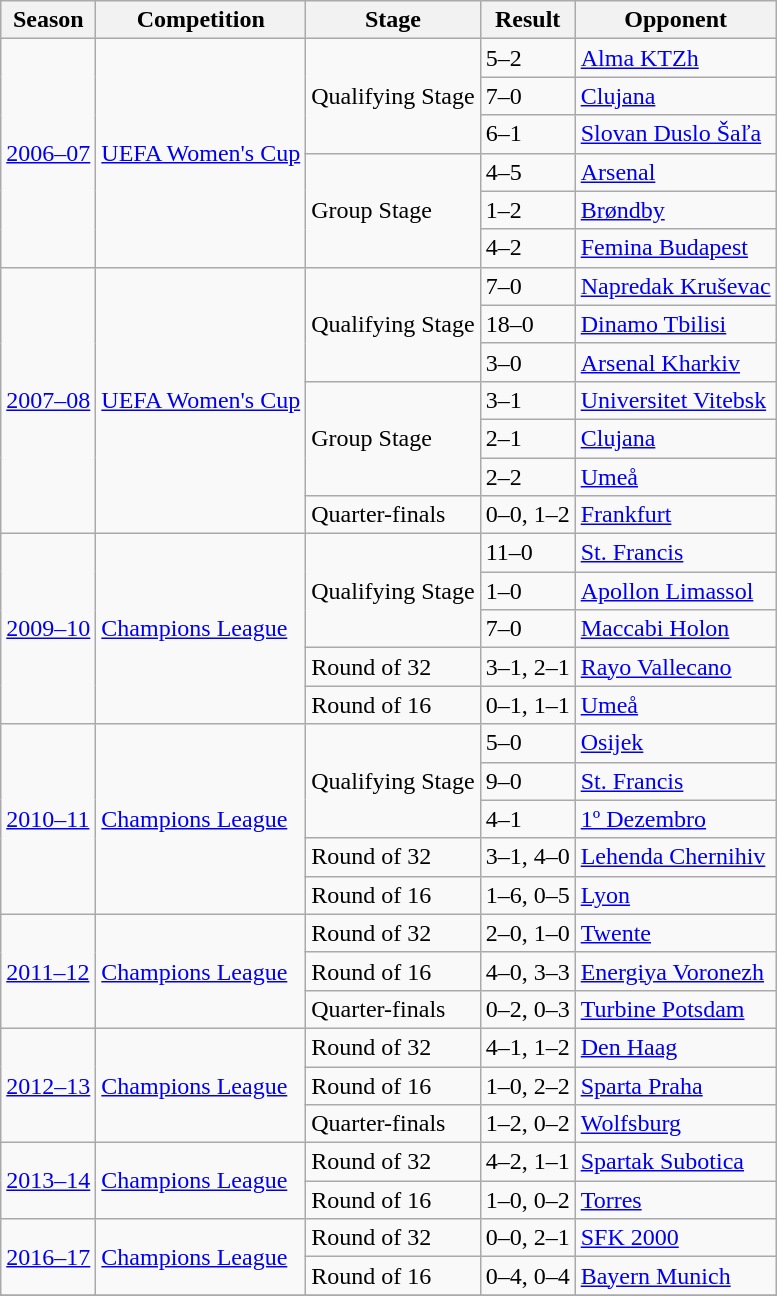<table class="wikitable">
<tr>
<th>Season</th>
<th>Competition</th>
<th>Stage</th>
<th>Result</th>
<th>Opponent</th>
</tr>
<tr>
<td rowspan="6"><a href='#'>2006–07</a></td>
<td rowspan="6"><a href='#'>UEFA Women's Cup</a></td>
<td rowspan="3">Qualifying Stage</td>
<td>5–2</td>
<td> <a href='#'>Alma KTZh</a></td>
</tr>
<tr>
<td>7–0</td>
<td> <a href='#'>Clujana</a></td>
</tr>
<tr>
<td>6–1</td>
<td> <a href='#'>Slovan Duslo Šaľa</a></td>
</tr>
<tr>
<td rowspan="3">Group Stage</td>
<td>4–5</td>
<td> <a href='#'>Arsenal</a></td>
</tr>
<tr>
<td>1–2</td>
<td> <a href='#'>Brøndby</a></td>
</tr>
<tr>
<td>4–2</td>
<td> <a href='#'>Femina Budapest</a></td>
</tr>
<tr>
<td rowspan="7"><a href='#'>2007–08</a></td>
<td rowspan="7"><a href='#'>UEFA Women's Cup</a></td>
<td rowspan="3">Qualifying Stage</td>
<td>7–0</td>
<td> <a href='#'>Napredak Kruševac</a></td>
</tr>
<tr>
<td>18–0</td>
<td> <a href='#'>Dinamo Tbilisi</a></td>
</tr>
<tr>
<td>3–0</td>
<td> <a href='#'>Arsenal Kharkiv</a></td>
</tr>
<tr>
<td rowspan="3">Group Stage</td>
<td>3–1</td>
<td> <a href='#'>Universitet Vitebsk</a></td>
</tr>
<tr>
<td>2–1</td>
<td> <a href='#'>Clujana</a></td>
</tr>
<tr>
<td>2–2</td>
<td> <a href='#'>Umeå</a></td>
</tr>
<tr>
<td>Quarter-finals</td>
<td>0–0, 1–2</td>
<td> <a href='#'>Frankfurt</a></td>
</tr>
<tr>
<td rowspan="5"><a href='#'>2009–10</a></td>
<td rowspan="5"><a href='#'>Champions League</a></td>
<td rowspan="3">Qualifying Stage</td>
<td>11–0</td>
<td> <a href='#'>St. Francis</a></td>
</tr>
<tr>
<td>1–0</td>
<td> <a href='#'>Apollon Limassol</a></td>
</tr>
<tr>
<td>7–0</td>
<td> <a href='#'>Maccabi Holon</a></td>
</tr>
<tr>
<td>Round of 32</td>
<td>3–1, 2–1</td>
<td> <a href='#'>Rayo Vallecano</a></td>
</tr>
<tr>
<td>Round of 16</td>
<td>0–1, 1–1</td>
<td> <a href='#'>Umeå</a></td>
</tr>
<tr>
<td rowspan="5"><a href='#'>2010–11</a></td>
<td rowspan="5"><a href='#'>Champions League</a></td>
<td rowspan="3">Qualifying Stage</td>
<td>5–0</td>
<td> <a href='#'>Osijek</a></td>
</tr>
<tr>
<td>9–0</td>
<td> <a href='#'>St. Francis</a></td>
</tr>
<tr>
<td>4–1</td>
<td> <a href='#'>1º Dezembro</a></td>
</tr>
<tr>
<td>Round of 32</td>
<td>3–1, 4–0</td>
<td> <a href='#'>Lehenda Chernihiv</a></td>
</tr>
<tr>
<td>Round of 16</td>
<td>1–6, 0–5</td>
<td> <a href='#'>Lyon</a></td>
</tr>
<tr>
<td rowspan="3"><a href='#'>2011–12</a></td>
<td rowspan="3"><a href='#'>Champions League</a></td>
<td>Round of 32</td>
<td>2–0, 1–0</td>
<td> <a href='#'>Twente</a></td>
</tr>
<tr>
<td>Round of 16</td>
<td>4–0, 3–3</td>
<td> <a href='#'>Energiya Voronezh</a></td>
</tr>
<tr>
<td>Quarter-finals</td>
<td>0–2, 0–3</td>
<td> <a href='#'>Turbine Potsdam</a></td>
</tr>
<tr>
<td rowspan="3"><a href='#'>2012–13</a></td>
<td rowspan="3"><a href='#'>Champions League</a></td>
<td>Round of 32</td>
<td>4–1, 1–2</td>
<td> <a href='#'>Den Haag</a></td>
</tr>
<tr>
<td>Round of 16</td>
<td>1–0, 2–2</td>
<td> <a href='#'>Sparta Praha</a></td>
</tr>
<tr>
<td>Quarter-finals</td>
<td>1–2, 0–2</td>
<td> <a href='#'>Wolfsburg</a></td>
</tr>
<tr>
<td rowspan="2"><a href='#'>2013–14</a></td>
<td rowspan="2"><a href='#'>Champions League</a></td>
<td>Round of 32</td>
<td>4–2, 1–1</td>
<td> <a href='#'>Spartak Subotica</a></td>
</tr>
<tr>
<td>Round of 16</td>
<td>1–0, 0–2</td>
<td> <a href='#'>Torres</a></td>
</tr>
<tr>
<td rowspan="2"><a href='#'>2016–17</a></td>
<td rowspan="2"><a href='#'>Champions League</a></td>
<td>Round of 32</td>
<td>0–0, 2–1</td>
<td> <a href='#'>SFK 2000</a></td>
</tr>
<tr>
<td>Round of 16</td>
<td>0–4, 0–4</td>
<td> <a href='#'>Bayern Munich</a></td>
</tr>
<tr>
</tr>
</table>
